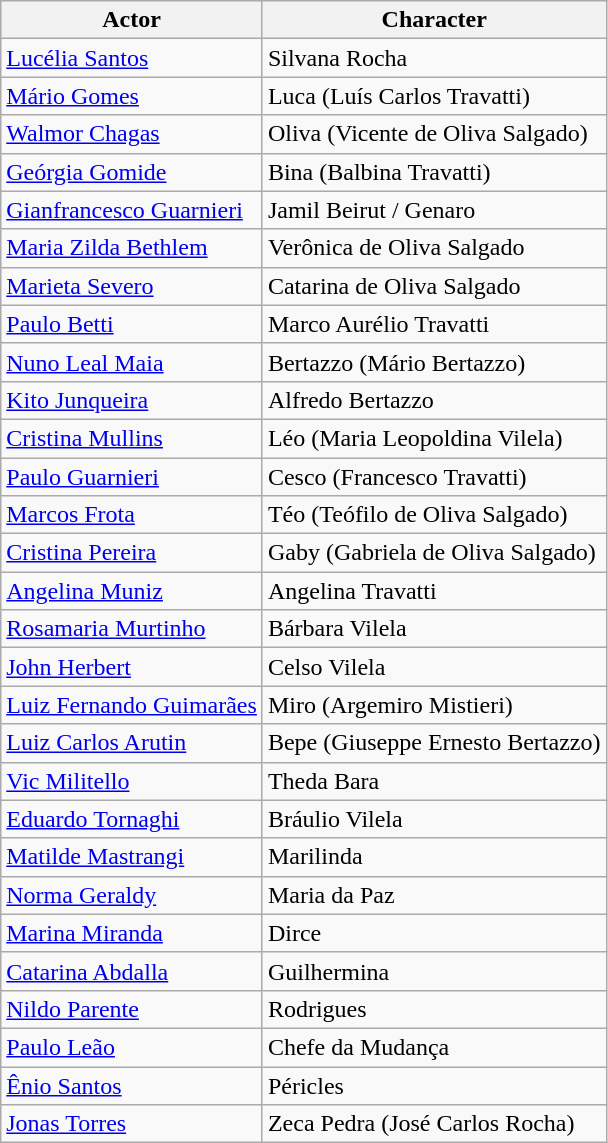<table class="wikitable sortable">
<tr>
<th>Actor</th>
<th>Character</th>
</tr>
<tr>
<td><a href='#'>Lucélia Santos</a></td>
<td>Silvana Rocha</td>
</tr>
<tr>
<td><a href='#'>Mário Gomes</a></td>
<td>Luca (Luís Carlos Travatti)</td>
</tr>
<tr>
<td><a href='#'>Walmor Chagas</a></td>
<td>Oliva (Vicente de Oliva Salgado)</td>
</tr>
<tr>
<td><a href='#'>Geórgia Gomide</a></td>
<td>Bina (Balbina Travatti)</td>
</tr>
<tr>
<td><a href='#'>Gianfrancesco Guarnieri</a></td>
<td>Jamil Beirut / Genaro</td>
</tr>
<tr>
<td><a href='#'>Maria Zilda Bethlem</a></td>
<td>Verônica de Oliva Salgado</td>
</tr>
<tr>
<td><a href='#'>Marieta Severo</a></td>
<td>Catarina de Oliva Salgado</td>
</tr>
<tr>
<td><a href='#'>Paulo Betti</a></td>
<td>Marco Aurélio Travatti</td>
</tr>
<tr>
<td><a href='#'>Nuno Leal Maia</a></td>
<td>Bertazzo (Mário Bertazzo)</td>
</tr>
<tr>
<td><a href='#'>Kito Junqueira</a></td>
<td>Alfredo Bertazzo</td>
</tr>
<tr>
<td><a href='#'>Cristina Mullins</a></td>
<td>Léo (Maria Leopoldina Vilela)</td>
</tr>
<tr>
<td><a href='#'>Paulo Guarnieri</a></td>
<td>Cesco (Francesco Travatti)</td>
</tr>
<tr>
<td><a href='#'>Marcos Frota</a></td>
<td>Téo (Teófilo de Oliva Salgado)</td>
</tr>
<tr>
<td><a href='#'>Cristina Pereira</a></td>
<td>Gaby (Gabriela de Oliva Salgado)</td>
</tr>
<tr>
<td><a href='#'>Angelina Muniz</a></td>
<td>Angelina Travatti</td>
</tr>
<tr>
<td><a href='#'>Rosamaria Murtinho</a></td>
<td>Bárbara Vilela</td>
</tr>
<tr>
<td><a href='#'>John Herbert</a></td>
<td>Celso Vilela</td>
</tr>
<tr>
<td><a href='#'>Luiz Fernando Guimarães</a></td>
<td>Miro (Argemiro Mistieri)</td>
</tr>
<tr>
<td><a href='#'>Luiz Carlos Arutin</a></td>
<td>Bepe (Giuseppe Ernesto Bertazzo)</td>
</tr>
<tr>
<td><a href='#'>Vic Militello</a></td>
<td>Theda Bara</td>
</tr>
<tr>
<td><a href='#'>Eduardo Tornaghi</a></td>
<td>Bráulio Vilela</td>
</tr>
<tr>
<td><a href='#'>Matilde Mastrangi</a></td>
<td>Marilinda</td>
</tr>
<tr>
<td><a href='#'>Norma Geraldy</a></td>
<td>Maria da Paz</td>
</tr>
<tr>
<td><a href='#'>Marina Miranda</a></td>
<td>Dirce</td>
</tr>
<tr>
<td><a href='#'>Catarina Abdalla</a></td>
<td>Guilhermina</td>
</tr>
<tr>
<td><a href='#'>Nildo Parente</a></td>
<td>Rodrigues</td>
</tr>
<tr>
<td><a href='#'>Paulo Leão</a></td>
<td>Chefe da Mudança</td>
</tr>
<tr>
<td><a href='#'>Ênio Santos</a></td>
<td>Péricles</td>
</tr>
<tr>
<td><a href='#'>Jonas Torres</a></td>
<td>Zeca Pedra (José Carlos Rocha)</td>
</tr>
</table>
